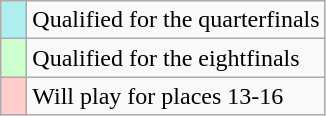<table class="wikitable">
<tr>
<td width=10px bgcolor="#afeeee"></td>
<td>Qualified for the quarterfinals</td>
</tr>
<tr>
<td width=10px bgcolor="#ccffcc"></td>
<td>Qualified for the eightfinals</td>
</tr>
<tr>
<td width=10px bgcolor="#ffcccc"></td>
<td>Will play for places 13-16</td>
</tr>
</table>
